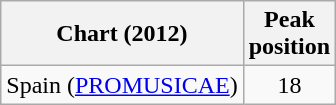<table class="wikitable sortable">
<tr>
<th align="left">Chart (2012)</th>
<th align="left">Peak<br>position</th>
</tr>
<tr>
<td align="left">Spain (<a href='#'>PROMUSICAE</a>) </td>
<td style="text-align:center;">18</td>
</tr>
</table>
